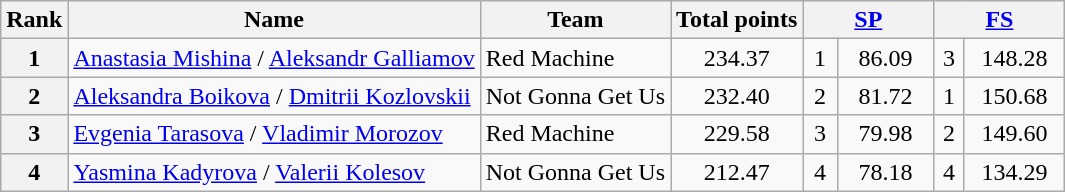<table class="wikitable sortable">
<tr>
<th>Rank</th>
<th>Name</th>
<th>Team</th>
<th>Total points</th>
<th colspan="2" width="80px"><a href='#'>SP</a></th>
<th colspan="2" width="80px"><a href='#'>FS</a></th>
</tr>
<tr>
<th>1</th>
<td><a href='#'>Anastasia Mishina</a> / <a href='#'>Aleksandr Galliamov</a></td>
<td>Red Machine</td>
<td align="center">234.37</td>
<td align="center">1</td>
<td align="center">86.09</td>
<td align="center">3</td>
<td align="center">148.28</td>
</tr>
<tr>
<th>2</th>
<td><a href='#'>Aleksandra Boikova</a> / <a href='#'>Dmitrii Kozlovskii</a></td>
<td>Not Gonna Get Us</td>
<td align="center">232.40</td>
<td align="center">2</td>
<td align="center">81.72</td>
<td align="center">1</td>
<td align="center">150.68</td>
</tr>
<tr>
<th>3</th>
<td><a href='#'>Evgenia Tarasova</a> / <a href='#'>Vladimir Morozov</a></td>
<td>Red Machine</td>
<td align="center">229.58</td>
<td align="center">3</td>
<td align="center">79.98</td>
<td align="center">2</td>
<td align="center">149.60</td>
</tr>
<tr>
<th>4</th>
<td><a href='#'>Yasmina Kadyrova</a> / <a href='#'>Valerii Kolesov</a></td>
<td>Not Gonna Get Us</td>
<td align="center">212.47</td>
<td align="center">4</td>
<td align="center">78.18</td>
<td align="center">4</td>
<td align="center">134.29</td>
</tr>
</table>
